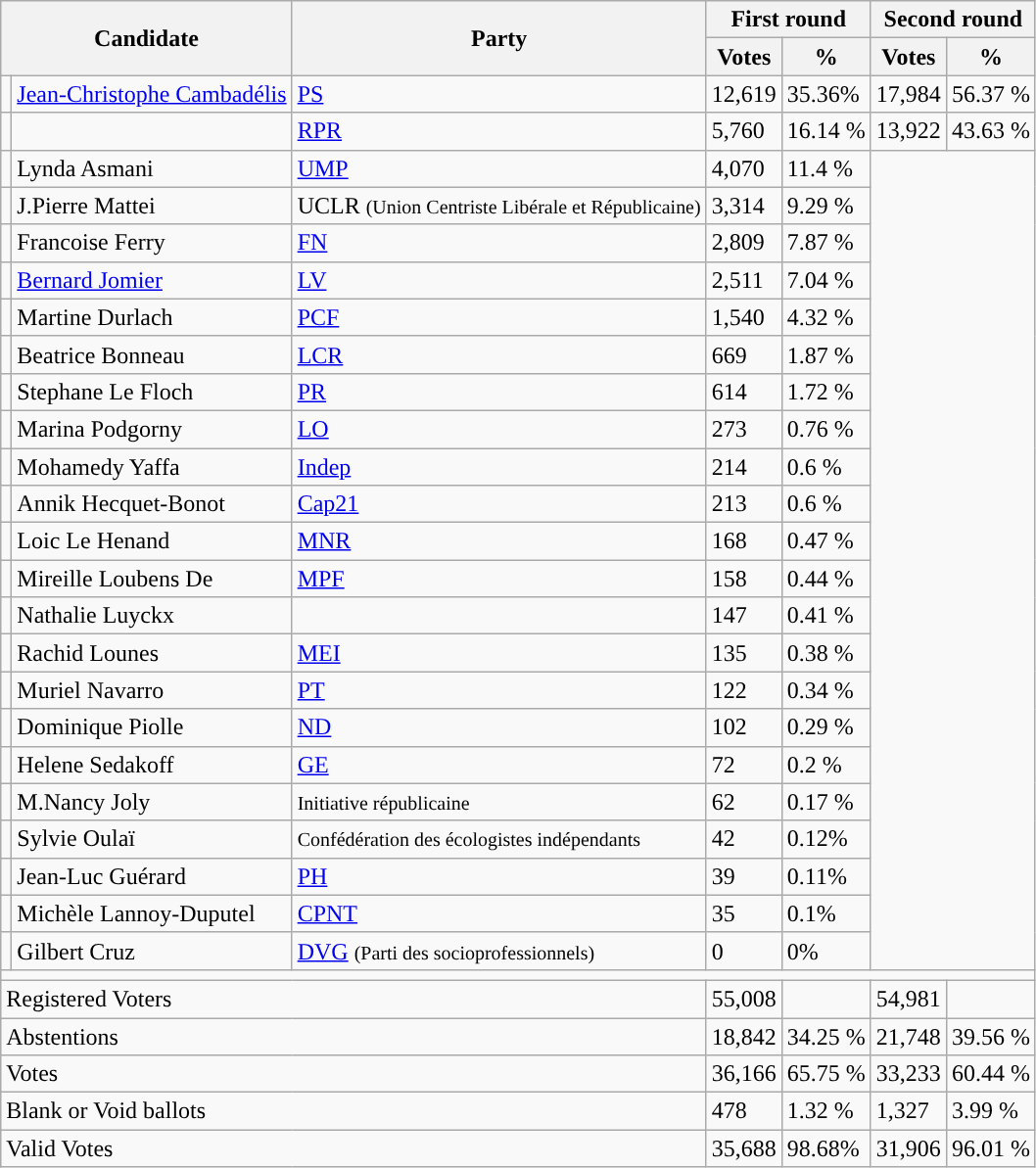<table class="wikitable">
<tr>
<th colspan="2" rowspan="2">Candidate</th>
<th rowspan="2">Party</th>
<th colspan="2">First round</th>
<th colspan="2">Second round</th>
</tr>
<tr>
<th>Votes</th>
<th>%</th>
<th>Votes</th>
<th>%</th>
</tr>
<tr>
<td style="background-color:"></td>
<td><a href='#'>Jean-Christophe Cambadélis</a></td>
<td><a href='#'>PS</a></td>
<td>12,619</td>
<td>35.36%</td>
<td>17,984</td>
<td>56.37 %</td>
</tr>
<tr>
<td style="background-color:"></td>
<td></td>
<td><a href='#'>RPR</a></td>
<td>5,760</td>
<td>16.14 %</td>
<td>13,922</td>
<td>43.63 %</td>
</tr>
<tr>
<td style="background-color:"></td>
<td>Lynda Asmani</td>
<td><a href='#'>UMP</a></td>
<td>4,070</td>
<td>11.4 %</td>
</tr>
<tr>
<td></td>
<td>J.Pierre Mattei</td>
<td>UCLR <small>(Union Centriste Libérale et Républicaine)</small></td>
<td>3,314</td>
<td>9.29 %</td>
</tr>
<tr>
<td style="background-color:"></td>
<td>Francoise Ferry</td>
<td><a href='#'>FN</a></td>
<td>2,809</td>
<td>7.87 %</td>
</tr>
<tr>
<td style="background-color:"></td>
<td><a href='#'>Bernard Jomier</a></td>
<td><a href='#'>LV</a></td>
<td>2,511</td>
<td>7.04 %</td>
</tr>
<tr>
<td style="background-color:"></td>
<td>Martine Durlach</td>
<td><a href='#'>PCF</a></td>
<td>1,540</td>
<td>4.32 %</td>
</tr>
<tr>
<td style="background-color:"></td>
<td>Beatrice Bonneau</td>
<td><a href='#'>LCR</a></td>
<td>669</td>
<td>1.87 %</td>
</tr>
<tr>
<td style="background-color:"></td>
<td>Stephane Le Floch</td>
<td><a href='#'>PR</a></td>
<td>614</td>
<td>1.72 %</td>
</tr>
<tr>
<td style="background-color:"></td>
<td>Marina Podgorny</td>
<td><a href='#'>LO</a></td>
<td>273</td>
<td>0.76 %</td>
</tr>
<tr>
<td></td>
<td>Mohamedy Yaffa</td>
<td><a href='#'>Indep</a></td>
<td>214</td>
<td>0.6 %</td>
</tr>
<tr>
<td style="background-color:"></td>
<td>Annik Hecquet-Bonot</td>
<td><a href='#'>Cap21</a></td>
<td>213</td>
<td>0.6 %</td>
</tr>
<tr>
<td style="background-color:"></td>
<td>Loic Le Henand</td>
<td><a href='#'>MNR</a></td>
<td>168</td>
<td>0.47 %</td>
</tr>
<tr>
<td style="background-color:"></td>
<td>Mireille Loubens De</td>
<td><a href='#'>MPF</a></td>
<td>158</td>
<td>0.44 %</td>
</tr>
<tr>
<td></td>
<td>Nathalie Luyckx</td>
<td></td>
<td>147</td>
<td>0.41 %</td>
</tr>
<tr>
<td style="background-color:"></td>
<td>Rachid Lounes</td>
<td><a href='#'>MEI</a></td>
<td>135</td>
<td>0.38 %</td>
</tr>
<tr>
<td style="background-color:"></td>
<td>Muriel Navarro</td>
<td><a href='#'>PT</a></td>
<td>122</td>
<td>0.34 %</td>
</tr>
<tr>
<td style="background-color:"></td>
<td>Dominique Piolle</td>
<td><a href='#'>ND</a></td>
<td>102</td>
<td>0.29 %</td>
</tr>
<tr>
<td style="background-color:"></td>
<td>Helene Sedakoff</td>
<td><a href='#'>GE</a></td>
<td>72</td>
<td>0.2 %</td>
</tr>
<tr>
<td></td>
<td>M.Nancy Joly</td>
<td><small>Initiative républicaine</small></td>
<td>62</td>
<td>0.17 %</td>
</tr>
<tr>
<td></td>
<td>Sylvie Oulaï</td>
<td><small>Confédération des écologistes indépendants</small></td>
<td>42</td>
<td>0.12%</td>
</tr>
<tr>
<td style="background-color:"></td>
<td>Jean-Luc Guérard</td>
<td><a href='#'>PH</a></td>
<td>39</td>
<td>0.11%</td>
</tr>
<tr>
<td style="background-color:"></td>
<td>Michèle Lannoy-Duputel</td>
<td><a href='#'>CPNT</a></td>
<td>35</td>
<td>0.1%</td>
</tr>
<tr>
<td></td>
<td>Gilbert Cruz</td>
<td><a href='#'>DVG</a> <small>(Parti des socioprofessionnels)</small></td>
<td>0</td>
<td>0%</td>
</tr>
<tr>
<td colspan="7"></td>
</tr>
<tr>
<td colspan="3">Registered Voters</td>
<td>55,008</td>
<td></td>
<td>54,981</td>
<td></td>
</tr>
<tr>
<td colspan="3">Abstentions</td>
<td>18,842</td>
<td>34.25 %</td>
<td>21,748</td>
<td>39.56 %</td>
</tr>
<tr>
<td colspan="3">Votes</td>
<td>36,166</td>
<td>65.75 %</td>
<td>33,233</td>
<td>60.44 %</td>
</tr>
<tr>
<td colspan="3">Blank or Void ballots</td>
<td>478</td>
<td>1.32 %</td>
<td>1,327</td>
<td>3.99 %</td>
</tr>
<tr>
<td colspan="3">Valid Votes</td>
<td>35,688</td>
<td>98.68%</td>
<td>31,906</td>
<td>96.01 %</td>
</tr>
</table>
